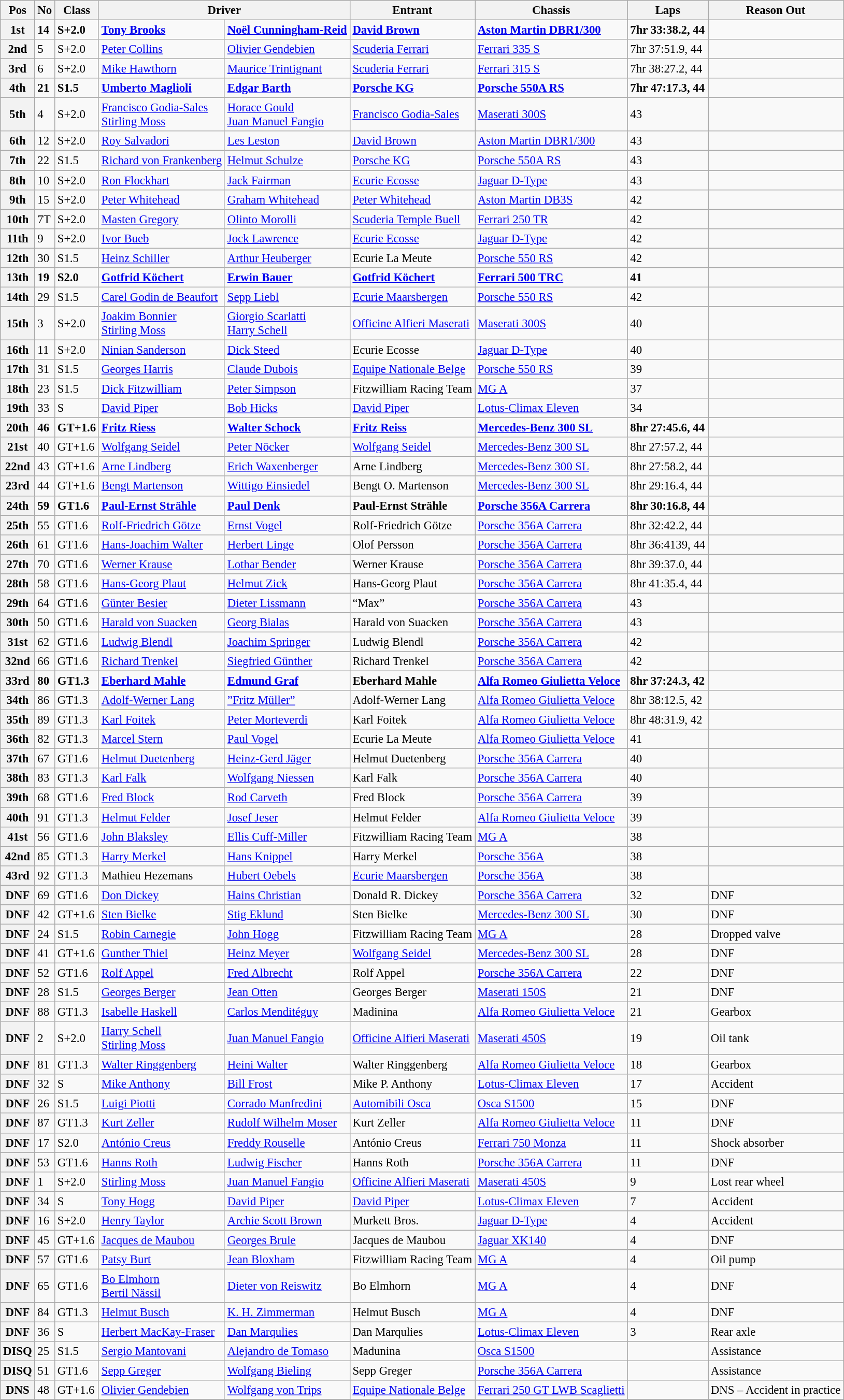<table class="wikitable" style="font-size: 95%;">
<tr>
<th>Pos</th>
<th>No</th>
<th>Class</th>
<th colspan=2>Driver</th>
<th>Entrant</th>
<th>Chassis</th>
<th>Laps</th>
<th>Reason Out</th>
</tr>
<tr>
<th><strong>1st</strong></th>
<td><strong>14</strong></td>
<td><strong>S+2.0</strong></td>
<td> <strong><a href='#'>Tony Brooks</a></strong></td>
<td> <strong><a href='#'>Noël Cunningham-Reid</a></strong></td>
<td><strong><a href='#'>David Brown</a> </strong></td>
<td><strong><a href='#'>Aston Martin DBR1/300</a></strong></td>
<td><strong>7hr 33:38.2, 44</strong></td>
<td></td>
</tr>
<tr>
<th>2nd</th>
<td>5</td>
<td>S+2.0</td>
<td> <a href='#'>Peter Collins</a></td>
<td> <a href='#'>Olivier Gendebien</a></td>
<td><a href='#'>Scuderia Ferrari</a></td>
<td><a href='#'>Ferrari 335 S</a></td>
<td>7hr 37:51.9, 44</td>
<td></td>
</tr>
<tr>
<th>3rd</th>
<td>6</td>
<td>S+2.0</td>
<td> <a href='#'>Mike Hawthorn</a></td>
<td> <a href='#'>Maurice Trintignant</a></td>
<td><a href='#'>Scuderia Ferrari</a></td>
<td><a href='#'>Ferrari 315 S</a></td>
<td>7hr 38:27.2, 44</td>
<td></td>
</tr>
<tr>
<th><strong>4th</strong></th>
<td><strong>21</strong></td>
<td><strong>S1.5</strong></td>
<td><strong> <a href='#'>Umberto Maglioli</a></strong></td>
<td><strong> <a href='#'>Edgar Barth</a></strong></td>
<td><strong><a href='#'>Porsche KG</a></strong></td>
<td><strong><a href='#'>Porsche 550A RS</a> </strong></td>
<td><strong>7hr 47:17.3, 44</strong></td>
<td></td>
</tr>
<tr>
<th>5th</th>
<td>4</td>
<td>S+2.0</td>
<td> <a href='#'>Francisco Godia-Sales</a><br> <a href='#'>Stirling Moss</a></td>
<td> <a href='#'>Horace Gould</a><br> <a href='#'>Juan Manuel Fangio</a></td>
<td><a href='#'>Francisco Godia-Sales</a></td>
<td><a href='#'>Maserati 300S</a></td>
<td>43</td>
<td></td>
</tr>
<tr>
<th>6th</th>
<td>12</td>
<td>S+2.0</td>
<td> <a href='#'>Roy Salvadori</a></td>
<td> <a href='#'>Les Leston</a></td>
<td><a href='#'>David Brown</a></td>
<td><a href='#'>Aston Martin DBR1/300</a></td>
<td>43</td>
<td></td>
</tr>
<tr>
<th>7th</th>
<td>22</td>
<td>S1.5</td>
<td> <a href='#'>Richard von Frankenberg</a></td>
<td> <a href='#'>Helmut Schulze</a></td>
<td><a href='#'>Porsche KG</a></td>
<td><a href='#'>Porsche 550A RS</a></td>
<td>43</td>
<td></td>
</tr>
<tr>
<th>8th</th>
<td>10</td>
<td>S+2.0</td>
<td> <a href='#'>Ron Flockhart</a></td>
<td> <a href='#'>Jack Fairman</a></td>
<td><a href='#'>Ecurie Ecosse</a></td>
<td><a href='#'>Jaguar D-Type</a></td>
<td>43</td>
<td></td>
</tr>
<tr>
<th>9th</th>
<td>15</td>
<td>S+2.0</td>
<td> <a href='#'>Peter Whitehead</a></td>
<td> <a href='#'>Graham Whitehead</a></td>
<td><a href='#'>Peter Whitehead</a></td>
<td><a href='#'>Aston Martin DB3S</a></td>
<td>42</td>
<td></td>
</tr>
<tr>
<th>10th</th>
<td>7T</td>
<td>S+2.0</td>
<td> <a href='#'>Masten Gregory</a></td>
<td> <a href='#'>Olinto Morolli</a></td>
<td><a href='#'>Scuderia Temple Buell</a></td>
<td><a href='#'>Ferrari 250 TR</a></td>
<td>42</td>
<td></td>
</tr>
<tr>
<th>11th</th>
<td>9</td>
<td>S+2.0</td>
<td> <a href='#'>Ivor Bueb</a></td>
<td> <a href='#'>Jock Lawrence</a></td>
<td><a href='#'>Ecurie Ecosse</a></td>
<td><a href='#'>Jaguar D-Type</a></td>
<td>42</td>
<td></td>
</tr>
<tr>
<th>12th</th>
<td>30</td>
<td>S1.5</td>
<td> <a href='#'>Heinz Schiller</a></td>
<td> <a href='#'>Arthur Heuberger</a></td>
<td>Ecurie La Meute</td>
<td><a href='#'>Porsche 550 RS</a></td>
<td>42</td>
<td></td>
</tr>
<tr>
<th><strong>13th</strong></th>
<td><strong>19</strong></td>
<td><strong>S2.0</strong></td>
<td><strong> <a href='#'>Gotfrid Köchert</a> </strong></td>
<td><strong> <a href='#'>Erwin Bauer</a> </strong></td>
<td><strong><a href='#'>Gotfrid Köchert</a></strong></td>
<td><strong><a href='#'>Ferrari 500 TRC</a></strong></td>
<td><strong>41</strong></td>
<td></td>
</tr>
<tr>
<th>14th</th>
<td>29</td>
<td>S1.5</td>
<td> <a href='#'>Carel Godin de Beaufort</a></td>
<td> <a href='#'>Sepp Liebl</a></td>
<td><a href='#'>Ecurie Maarsbergen</a></td>
<td><a href='#'>Porsche 550 RS</a></td>
<td>42</td>
<td></td>
</tr>
<tr>
<th>15th</th>
<td>3</td>
<td>S+2.0</td>
<td> <a href='#'>Joakim Bonnier</a><br> <a href='#'>Stirling Moss</a></td>
<td> <a href='#'>Giorgio Scarlatti</a><br> <a href='#'>Harry Schell</a></td>
<td><a href='#'>Officine Alfieri Maserati</a></td>
<td><a href='#'>Maserati 300S</a></td>
<td>40</td>
<td></td>
</tr>
<tr>
<th>16th</th>
<td>11</td>
<td>S+2.0</td>
<td> <a href='#'>Ninian Sanderson</a></td>
<td> <a href='#'>Dick Steed</a></td>
<td>Ecurie Ecosse</td>
<td><a href='#'>Jaguar D-Type</a></td>
<td>40</td>
<td></td>
</tr>
<tr>
<th>17th</th>
<td>31</td>
<td>S1.5</td>
<td> <a href='#'>Georges Harris</a></td>
<td> <a href='#'>Claude Dubois</a></td>
<td><a href='#'>Equipe Nationale Belge</a></td>
<td><a href='#'>Porsche 550 RS</a></td>
<td>39</td>
<td></td>
</tr>
<tr>
<th>18th</th>
<td>23</td>
<td>S1.5</td>
<td> <a href='#'>Dick Fitzwilliam</a></td>
<td> <a href='#'>Peter Simpson</a></td>
<td>Fitzwilliam Racing Team</td>
<td><a href='#'>MG A</a></td>
<td>37</td>
<td></td>
</tr>
<tr>
<th>19th</th>
<td>33</td>
<td>S</td>
<td> <a href='#'>David Piper</a></td>
<td> <a href='#'>Bob Hicks</a></td>
<td><a href='#'>David Piper</a></td>
<td><a href='#'>Lotus-Climax Eleven</a></td>
<td>34</td>
<td></td>
</tr>
<tr>
<th><strong>20th</strong></th>
<td><strong>46</strong></td>
<td><strong>GT+1.6</strong></td>
<td><strong> <a href='#'>Fritz Riess</a> </strong></td>
<td><strong> <a href='#'>Walter Schock</a> </strong></td>
<td><strong><a href='#'>Fritz Reiss</a></strong></td>
<td><strong><a href='#'>Mercedes-Benz 300 SL</a></strong></td>
<td><strong>8hr 27:45.6, 44</strong></td>
<td></td>
</tr>
<tr>
<th>21st</th>
<td>40</td>
<td>GT+1.6</td>
<td> <a href='#'>Wolfgang Seidel</a></td>
<td> <a href='#'>Peter Nöcker</a></td>
<td><a href='#'>Wolfgang Seidel</a></td>
<td><a href='#'>Mercedes-Benz 300 SL</a></td>
<td>8hr 27:57.2, 44</td>
<td></td>
</tr>
<tr>
<th>22nd</th>
<td>43</td>
<td>GT+1.6</td>
<td> <a href='#'>Arne Lindberg</a></td>
<td> <a href='#'>Erich Waxenberger</a></td>
<td>Arne Lindberg</td>
<td><a href='#'>Mercedes-Benz 300 SL</a></td>
<td>8hr 27:58.2, 44</td>
<td></td>
</tr>
<tr>
<th>23rd</th>
<td>44</td>
<td>GT+1.6</td>
<td> <a href='#'>Bengt Martenson</a></td>
<td> <a href='#'>Wittigo Einsiedel</a></td>
<td>Bengt O. Martenson</td>
<td><a href='#'>Mercedes-Benz 300 SL</a></td>
<td>8hr 29:16.4, 44</td>
<td></td>
</tr>
<tr>
<th><strong>24th</strong></th>
<td><strong>59</strong></td>
<td><strong>GT1.6</strong></td>
<td><strong> <a href='#'>Paul-Ernst Strähle</a> </strong></td>
<td><strong> <a href='#'>Paul Denk</a> </strong></td>
<td><strong>Paul-Ernst Strähle</strong></td>
<td><strong><a href='#'>Porsche 356A Carrera</a></strong></td>
<td><strong>8hr 30:16.8, 44</strong></td>
<td></td>
</tr>
<tr>
<th>25th</th>
<td>55</td>
<td>GT1.6</td>
<td> <a href='#'>Rolf-Friedrich Götze</a></td>
<td> <a href='#'>Ernst Vogel</a></td>
<td>Rolf-Friedrich Götze</td>
<td><a href='#'>Porsche 356A Carrera</a></td>
<td>8hr 32:42.2, 44</td>
<td></td>
</tr>
<tr>
<th>26th</th>
<td>61</td>
<td>GT1.6</td>
<td> <a href='#'>Hans-Joachim Walter</a></td>
<td> <a href='#'>Herbert Linge</a></td>
<td>Olof Persson</td>
<td><a href='#'>Porsche 356A Carrera</a></td>
<td>8hr 36:4139, 44</td>
<td></td>
</tr>
<tr>
<th>27th</th>
<td>70</td>
<td>GT1.6</td>
<td> <a href='#'>Werner Krause</a></td>
<td> <a href='#'>Lothar Bender</a></td>
<td>Werner Krause</td>
<td><a href='#'>Porsche 356A Carrera</a></td>
<td>8hr 39:37.0, 44</td>
<td></td>
</tr>
<tr>
<th>28th</th>
<td>58</td>
<td>GT1.6</td>
<td> <a href='#'>Hans-Georg Plaut</a></td>
<td> <a href='#'>Helmut Zick</a></td>
<td>Hans-Georg Plaut</td>
<td><a href='#'>Porsche 356A Carrera</a></td>
<td>8hr 41:35.4, 44</td>
<td></td>
</tr>
<tr>
<th>29th</th>
<td>64</td>
<td>GT1.6</td>
<td> <a href='#'>Günter Besier</a></td>
<td> <a href='#'>Dieter Lissmann</a></td>
<td>“Max”</td>
<td><a href='#'>Porsche 356A Carrera</a></td>
<td>43</td>
<td></td>
</tr>
<tr>
<th>30th</th>
<td>50</td>
<td>GT1.6</td>
<td> <a href='#'>Harald von Suacken</a></td>
<td> <a href='#'>Georg Bialas</a></td>
<td>Harald von Suacken</td>
<td><a href='#'>Porsche 356A Carrera</a></td>
<td>43</td>
<td></td>
</tr>
<tr>
<th>31st</th>
<td>62</td>
<td>GT1.6</td>
<td> <a href='#'>Ludwig Blendl</a></td>
<td> <a href='#'>Joachim Springer</a></td>
<td>Ludwig Blendl</td>
<td><a href='#'>Porsche 356A Carrera</a></td>
<td>42</td>
<td></td>
</tr>
<tr>
<th>32nd</th>
<td>66</td>
<td>GT1.6</td>
<td> <a href='#'>Richard Trenkel</a></td>
<td> <a href='#'>Siegfried Günther</a></td>
<td>Richard Trenkel</td>
<td><a href='#'>Porsche 356A Carrera</a></td>
<td>42</td>
<td></td>
</tr>
<tr>
<th><strong>33rd</strong></th>
<td><strong>80</strong></td>
<td><strong>GT1.3</strong></td>
<td><strong> <a href='#'>Eberhard Mahle</a> </strong></td>
<td><strong> <a href='#'>Edmund Graf</a></strong></td>
<td><strong>Eberhard Mahle</strong></td>
<td><strong><a href='#'>Alfa Romeo Giulietta Veloce</a></strong></td>
<td><strong>8hr 37:24.3, 42</strong></td>
<td></td>
</tr>
<tr>
<th>34th</th>
<td>86</td>
<td>GT1.3</td>
<td> <a href='#'>Adolf-Werner Lang</a></td>
<td> <a href='#'>”Fritz Müller”</a></td>
<td>Adolf-Werner Lang</td>
<td><a href='#'>Alfa Romeo Giulietta Veloce</a></td>
<td>8hr 38:12.5, 42</td>
<td></td>
</tr>
<tr>
<th>35th</th>
<td>89</td>
<td>GT1.3</td>
<td> <a href='#'>Karl Foitek</a></td>
<td> <a href='#'>Peter Morteverdi</a></td>
<td>Karl Foitek</td>
<td><a href='#'>Alfa Romeo Giulietta Veloce</a></td>
<td>8hr 48:31.9, 42</td>
<td></td>
</tr>
<tr>
<th>36th</th>
<td>82</td>
<td>GT1.3</td>
<td> <a href='#'>Marcel Stern</a></td>
<td> <a href='#'>Paul Vogel</a></td>
<td>Ecurie La Meute</td>
<td><a href='#'>Alfa Romeo Giulietta Veloce</a></td>
<td>41</td>
<td></td>
</tr>
<tr>
<th>37th</th>
<td>67</td>
<td>GT1.6</td>
<td> <a href='#'>Helmut Duetenberg</a></td>
<td> <a href='#'>Heinz-Gerd Jäger</a></td>
<td>Helmut Duetenberg</td>
<td><a href='#'>Porsche 356A Carrera</a></td>
<td>40</td>
<td></td>
</tr>
<tr>
<th>38th</th>
<td>83</td>
<td>GT1.3</td>
<td> <a href='#'>Karl Falk</a></td>
<td> <a href='#'>Wolfgang Niessen</a></td>
<td>Karl Falk</td>
<td><a href='#'>Porsche 356A Carrera</a></td>
<td>40</td>
<td></td>
</tr>
<tr>
<th>39th</th>
<td>68</td>
<td>GT1.6</td>
<td> <a href='#'>Fred Block</a></td>
<td> <a href='#'>Rod Carveth</a></td>
<td>Fred Block</td>
<td><a href='#'>Porsche 356A Carrera</a></td>
<td>39</td>
<td></td>
</tr>
<tr>
<th>40th</th>
<td>91</td>
<td>GT1.3</td>
<td> <a href='#'>Helmut Felder</a></td>
<td> <a href='#'>Josef Jeser</a></td>
<td>Helmut Felder</td>
<td><a href='#'>Alfa Romeo Giulietta Veloce</a></td>
<td>39</td>
<td></td>
</tr>
<tr>
<th>41st</th>
<td>56</td>
<td>GT1.6</td>
<td> <a href='#'>John Blaksley</a></td>
<td> <a href='#'>Ellis Cuff-Miller</a></td>
<td>Fitzwilliam Racing Team</td>
<td><a href='#'>MG A</a></td>
<td>38</td>
<td></td>
</tr>
<tr>
<th>42nd</th>
<td>85</td>
<td>GT1.3</td>
<td> <a href='#'>Harry Merkel</a></td>
<td> <a href='#'>Hans Knippel</a></td>
<td>Harry Merkel</td>
<td><a href='#'>Porsche 356A</a></td>
<td>38</td>
<td></td>
</tr>
<tr>
<th>43rd</th>
<td>92</td>
<td>GT1.3</td>
<td> Mathieu Hezemans</td>
<td> <a href='#'>Hubert Oebels</a></td>
<td><a href='#'>Ecurie Maarsbergen</a></td>
<td><a href='#'>Porsche 356A</a></td>
<td>38</td>
<td></td>
</tr>
<tr>
<th>DNF</th>
<td>69</td>
<td>GT1.6</td>
<td> <a href='#'>Don Dickey</a></td>
<td> <a href='#'>Hains Christian</a></td>
<td>Donald R. Dickey</td>
<td><a href='#'>Porsche 356A Carrera</a></td>
<td>32</td>
<td>DNF</td>
</tr>
<tr>
<th>DNF</th>
<td>42</td>
<td>GT+1.6</td>
<td> <a href='#'>Sten Bielke</a></td>
<td> <a href='#'>Stig Eklund</a></td>
<td>Sten Bielke</td>
<td><a href='#'>Mercedes-Benz 300 SL</a></td>
<td>30</td>
<td>DNF</td>
</tr>
<tr>
<th>DNF</th>
<td>24</td>
<td>S1.5</td>
<td> <a href='#'>Robin Carnegie</a></td>
<td> <a href='#'>John Hogg</a></td>
<td>Fitzwilliam Racing Team</td>
<td><a href='#'>MG A</a></td>
<td>28</td>
<td>Dropped valve</td>
</tr>
<tr>
<th>DNF</th>
<td>41</td>
<td>GT+1.6</td>
<td> <a href='#'>Gunther Thiel</a></td>
<td> <a href='#'>Heinz Meyer</a></td>
<td><a href='#'>Wolfgang Seidel</a></td>
<td><a href='#'>Mercedes-Benz 300 SL</a></td>
<td>28</td>
<td>DNF</td>
</tr>
<tr>
<th>DNF</th>
<td>52</td>
<td>GT1.6</td>
<td> <a href='#'>Rolf Appel</a></td>
<td> <a href='#'>Fred Albrecht</a></td>
<td>Rolf Appel</td>
<td><a href='#'>Porsche 356A Carrera</a></td>
<td>22</td>
<td>DNF</td>
</tr>
<tr>
<th>DNF</th>
<td>28</td>
<td>S1.5</td>
<td> <a href='#'>Georges Berger</a></td>
<td> <a href='#'>Jean Otten</a></td>
<td>Georges Berger</td>
<td><a href='#'>Maserati 150S</a></td>
<td>21</td>
<td>DNF</td>
</tr>
<tr>
<th>DNF</th>
<td>88</td>
<td>GT1.3</td>
<td> <a href='#'>Isabelle Haskell</a></td>
<td> <a href='#'>Carlos Menditéguy</a></td>
<td>Madinina</td>
<td><a href='#'>Alfa Romeo Giulietta Veloce</a></td>
<td>21</td>
<td>Gearbox</td>
</tr>
<tr>
<th>DNF</th>
<td>2</td>
<td>S+2.0</td>
<td> <a href='#'>Harry Schell</a><br> <a href='#'>Stirling Moss</a></td>
<td> <a href='#'>Juan Manuel Fangio</a></td>
<td><a href='#'>Officine Alfieri Maserati</a></td>
<td><a href='#'>Maserati 450S</a></td>
<td>19</td>
<td>Oil tank</td>
</tr>
<tr>
<th>DNF</th>
<td>81</td>
<td>GT1.3</td>
<td> <a href='#'>Walter Ringgenberg</a></td>
<td> <a href='#'>Heini Walter</a></td>
<td>Walter Ringgenberg</td>
<td><a href='#'>Alfa Romeo Giulietta Veloce</a></td>
<td>18</td>
<td>Gearbox</td>
</tr>
<tr>
<th>DNF</th>
<td>32</td>
<td>S</td>
<td> <a href='#'>Mike Anthony</a></td>
<td> <a href='#'>Bill Frost</a></td>
<td>Mike P. Anthony</td>
<td><a href='#'>Lotus-Climax Eleven</a></td>
<td>17</td>
<td>Accident</td>
</tr>
<tr>
<th>DNF</th>
<td>26</td>
<td>S1.5</td>
<td> <a href='#'>Luigi Piotti</a></td>
<td> <a href='#'>Corrado Manfredini</a></td>
<td><a href='#'>Automibili Osca</a></td>
<td><a href='#'>Osca S1500</a></td>
<td>15</td>
<td>DNF</td>
</tr>
<tr>
<th>DNF</th>
<td>87</td>
<td>GT1.3</td>
<td> <a href='#'>Kurt Zeller</a></td>
<td> <a href='#'>Rudolf Wilhelm Moser</a></td>
<td>Kurt Zeller</td>
<td><a href='#'>Alfa Romeo Giulietta Veloce</a></td>
<td>11</td>
<td>DNF</td>
</tr>
<tr>
<th>DNF</th>
<td>17</td>
<td>S2.0</td>
<td> <a href='#'>António Creus</a></td>
<td> <a href='#'>Freddy Rouselle</a></td>
<td>António Creus</td>
<td><a href='#'>Ferrari 750 Monza</a></td>
<td>11</td>
<td>Shock absorber</td>
</tr>
<tr>
<th>DNF</th>
<td>53</td>
<td>GT1.6</td>
<td> <a href='#'>Hanns Roth</a></td>
<td> <a href='#'>Ludwig Fischer</a></td>
<td>Hanns Roth</td>
<td><a href='#'>Porsche 356A Carrera</a></td>
<td>11</td>
<td>DNF</td>
</tr>
<tr>
<th>DNF</th>
<td>1</td>
<td>S+2.0</td>
<td> <a href='#'>Stirling Moss</a></td>
<td> <a href='#'>Juan Manuel Fangio</a></td>
<td><a href='#'>Officine Alfieri Maserati</a></td>
<td><a href='#'>Maserati 450S</a></td>
<td>9</td>
<td>Lost rear wheel</td>
</tr>
<tr>
<th>DNF</th>
<td>34</td>
<td>S</td>
<td> <a href='#'>Tony Hogg</a></td>
<td> <a href='#'>David Piper</a></td>
<td><a href='#'>David Piper</a></td>
<td><a href='#'>Lotus-Climax Eleven</a></td>
<td>7</td>
<td>Accident</td>
</tr>
<tr>
<th>DNF</th>
<td>16</td>
<td>S+2.0</td>
<td> <a href='#'>Henry Taylor</a></td>
<td> <a href='#'>Archie Scott Brown</a></td>
<td>Murkett Bros.</td>
<td><a href='#'>Jaguar D-Type</a></td>
<td>4</td>
<td>Accident</td>
</tr>
<tr>
<th>DNF</th>
<td>45</td>
<td>GT+1.6</td>
<td> <a href='#'>Jacques de Maubou</a></td>
<td> <a href='#'>Georges Brule</a></td>
<td>Jacques de Maubou</td>
<td><a href='#'>Jaguar XK140</a></td>
<td>4</td>
<td>DNF</td>
</tr>
<tr>
<th>DNF</th>
<td>57</td>
<td>GT1.6</td>
<td> <a href='#'>Patsy Burt</a></td>
<td> <a href='#'>Jean Bloxham</a></td>
<td>Fitzwilliam Racing Team</td>
<td><a href='#'>MG A</a></td>
<td>4</td>
<td>Oil pump</td>
</tr>
<tr>
<th>DNF</th>
<td>65</td>
<td>GT1.6</td>
<td> <a href='#'>Bo Elmhorn</a><br> <a href='#'>Bertil Nässil</a></td>
<td> <a href='#'>Dieter von Reiswitz</a></td>
<td>Bo Elmhorn</td>
<td><a href='#'>MG A</a></td>
<td>4</td>
<td>DNF</td>
</tr>
<tr>
<th>DNF</th>
<td>84</td>
<td>GT1.3</td>
<td> <a href='#'>Helmut Busch</a></td>
<td> <a href='#'>K. H. Zimmerman</a></td>
<td>Helmut Busch</td>
<td><a href='#'>MG A</a></td>
<td>4</td>
<td>DNF</td>
</tr>
<tr>
<th>DNF</th>
<td>36</td>
<td>S</td>
<td> <a href='#'>Herbert MacKay-Fraser</a></td>
<td> <a href='#'>Dan Marqulies</a></td>
<td>Dan Marqulies</td>
<td><a href='#'>Lotus-Climax Eleven</a></td>
<td>3</td>
<td>Rear axle</td>
</tr>
<tr>
<th>DISQ</th>
<td>25</td>
<td>S1.5</td>
<td> <a href='#'>Sergio Mantovani</a></td>
<td> <a href='#'>Alejandro de Tomaso</a></td>
<td>Madunina</td>
<td><a href='#'>Osca S1500</a></td>
<td></td>
<td>Assistance</td>
</tr>
<tr>
<th>DISQ</th>
<td>51</td>
<td>GT1.6</td>
<td> <a href='#'>Sepp Greger</a></td>
<td> <a href='#'>Wolfgang Bieling</a></td>
<td>Sepp Greger</td>
<td><a href='#'>Porsche 356A Carrera</a></td>
<td></td>
<td>Assistance</td>
</tr>
<tr>
<th>DNS</th>
<td>48</td>
<td>GT+1.6</td>
<td> <a href='#'>Olivier Gendebien</a></td>
<td> <a href='#'>Wolfgang von Trips</a></td>
<td><a href='#'>Equipe Nationale Belge</a></td>
<td><a href='#'>Ferrari 250 GT LWB Scaglietti</a></td>
<td></td>
<td>DNS – Accident in practice</td>
</tr>
<tr>
</tr>
</table>
